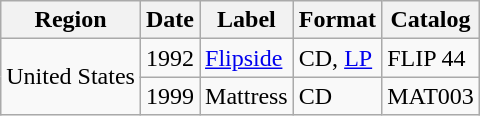<table class="wikitable">
<tr>
<th>Region</th>
<th>Date</th>
<th>Label</th>
<th>Format</th>
<th>Catalog</th>
</tr>
<tr>
<td rowspan="2">United States</td>
<td>1992</td>
<td><a href='#'>Flipside</a></td>
<td>CD, <a href='#'>LP</a></td>
<td>FLIP 44</td>
</tr>
<tr>
<td>1999</td>
<td>Mattress</td>
<td>CD</td>
<td>MAT003</td>
</tr>
</table>
